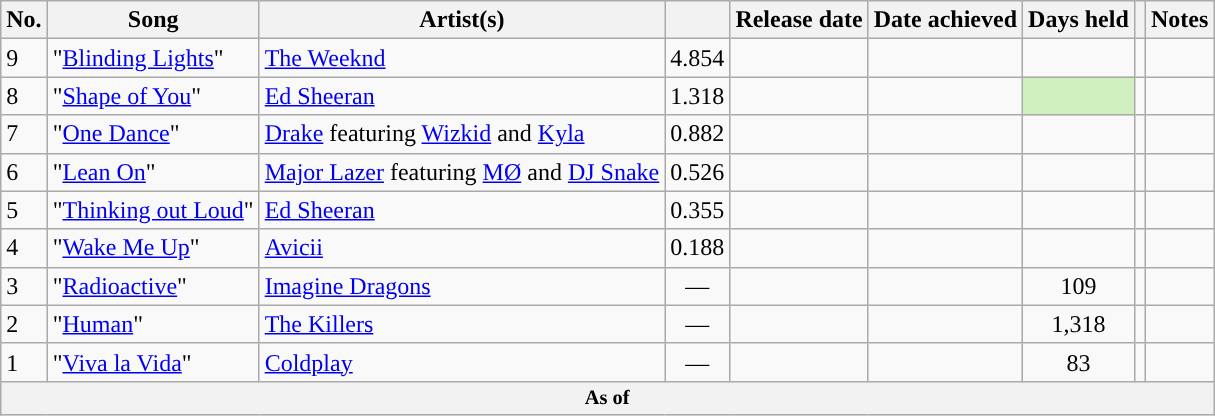<table class="wikitable sortable">
<tr>
<th>No.</th>
<th>Song</th>
<th>Artist(s)</th>
<th></th>
<th>Release date</th>
<th>Date achieved</th>
<th>Days held</th>
<th class="unsortable"></th>
<th class="unsortable">Notes</th>
</tr>
<tr>
<td>9</td>
<td>"<a href='#'>Blinding Lights</a>"</td>
<td><a href='#'>The Weeknd</a></td>
<td align=center>4.854</td>
<td style="text-align:right;"></td>
<td style="text-align:right;"></td>
<td style="text-align:center;"></td>
<td align=center></td>
<td></td>
</tr>
<tr>
<td>8</td>
<td>"<a href='#'>Shape of You</a>"</td>
<td><a href='#'>Ed Sheeran</a></td>
<td align=center>1.318</td>
<td style="text-align:right;"></td>
<td style="text-align:right;"></td>
<td style="background:#d0f0c0; text-align:center;"><strong></strong></td>
<td align=center></td>
<td></td>
</tr>
<tr>
<td>7</td>
<td>"<a href='#'>One Dance</a>"</td>
<td><a href='#'>Drake</a> featuring <a href='#'>Wizkid</a> and <a href='#'>Kyla</a></td>
<td align=center>0.882</td>
<td align=right></td>
<td style="text-align:right;"></td>
<td style="text-align:center;"></td>
<td align=center></td>
<td></td>
</tr>
<tr>
<td>6</td>
<td>"<a href='#'>Lean On</a>"</td>
<td><a href='#'>Major Lazer</a> featuring <a href='#'>MØ</a> and <a href='#'>DJ Snake</a></td>
<td align="center">0.526</td>
<td align=right></td>
<td style="text-align:right;"></td>
<td style="text-align:center;"></td>
<td align=center></td>
<td></td>
</tr>
<tr>
<td>5</td>
<td>"<a href='#'>Thinking out Loud</a>"</td>
<td><a href='#'>Ed Sheeran</a></td>
<td align=center>0.355</td>
<td align=right></td>
<td style="text-align:right;"></td>
<td style="text-align:center;"></td>
<td align=center></td>
<td></td>
</tr>
<tr>
<td>4</td>
<td>"<a href='#'>Wake Me Up</a>"</td>
<td><a href='#'>Avicii</a></td>
<td align=center>0.188</td>
<td align="right"></td>
<td style="text-align:right;"></td>
<td style="text-align:center;"></td>
<td align=center></td>
<td align=center></td>
</tr>
<tr>
<td>3</td>
<td>"<a href='#'>Radioactive</a>"</td>
<td><a href='#'>Imagine Dragons</a></td>
<td align=center>—</td>
<td align="right"></td>
<td style="text-align:right;"></td>
<td style="text-align:center;">109</td>
<td style="text-align:center;"></td>
<td align=center></td>
</tr>
<tr>
<td>2</td>
<td>"<a href='#'>Human</a>"</td>
<td><a href='#'>The Killers</a></td>
<td align=center>—</td>
<td align=right></td>
<td style="text-align:right;"></td>
<td style="text-align:center;">1,318</td>
<td align=center></td>
<td align=center></td>
</tr>
<tr>
<td>1</td>
<td>"<a href='#'>Viva la Vida</a>"</td>
<td><a href='#'>Coldplay</a></td>
<td align=center>—</td>
<td align="right"></td>
<td style="text-align:right;"></td>
<td style="text-align:center;">83</td>
<td align=center></td>
<td align=center></td>
</tr>
<tr>
<th colspan="9" style="text-align:center; font-size:85%;"> As of   </th>
</tr>
</table>
